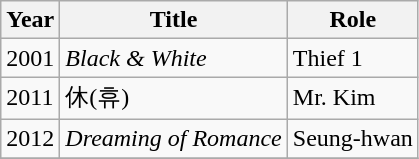<table class="wikitable sortable">
<tr>
<th>Year</th>
<th>Title</th>
<th>Role</th>
</tr>
<tr>
<td>2001</td>
<td><em>Black & White</em></td>
<td>Thief 1</td>
</tr>
<tr>
<td>2011</td>
<td>休(휴)</td>
<td>Mr. Kim</td>
</tr>
<tr>
<td>2012</td>
<td><em>Dreaming of Romance</em></td>
<td>Seung-hwan</td>
</tr>
<tr>
</tr>
</table>
